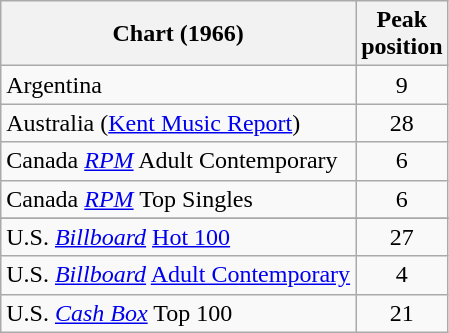<table class="wikitable sortable">
<tr>
<th>Chart (1966)</th>
<th>Peak<br>position</th>
</tr>
<tr>
<td>Argentina</td>
<td align="center">9</td>
</tr>
<tr>
<td>Australia (<a href='#'>Kent Music Report</a>)</td>
<td style="text-align:center;">28</td>
</tr>
<tr>
<td>Canada <em><a href='#'>RPM</a></em> Adult Contemporary</td>
<td style="text-align:center;">6</td>
</tr>
<tr>
<td>Canada <em><a href='#'>RPM</a></em> Top Singles</td>
<td style="text-align:center;">6</td>
</tr>
<tr>
</tr>
<tr>
<td>U.S. <em><a href='#'>Billboard</a></em> <a href='#'>Hot 100</a></td>
<td style="text-align:center;">27</td>
</tr>
<tr>
<td>U.S. <em><a href='#'>Billboard</a></em> <a href='#'>Adult Contemporary</a></td>
<td style="text-align:center;">4</td>
</tr>
<tr>
<td>U.S. <a href='#'><em>Cash Box</em></a> Top 100</td>
<td align="center">21</td>
</tr>
</table>
